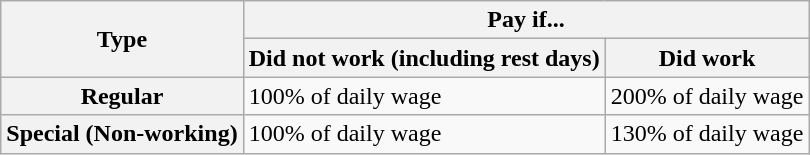<table class=wikitable>
<tr>
<th scope="col" rowspan="2">Type</th>
<th scope="col" colspan="2">Pay if...</th>
</tr>
<tr>
<th scope="col">Did not work (including rest days)</th>
<th scope="col">Did work</th>
</tr>
<tr>
<th scope="row">Regular</th>
<td>100% of daily wage</td>
<td>200% of daily wage</td>
</tr>
<tr>
<th scope="row">Special (Non-working)</th>
<td>100% of daily wage</td>
<td>130% of daily wage</td>
</tr>
</table>
